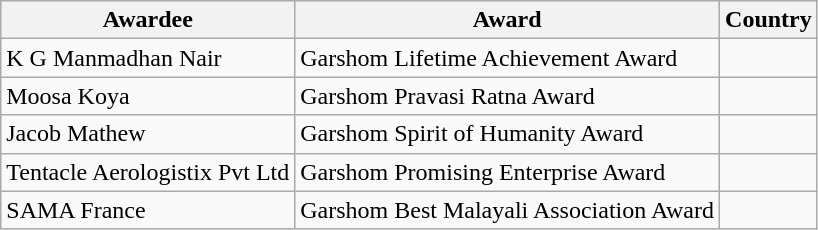<table class="wikitable">
<tr>
<th>Awardee</th>
<th>Award</th>
<th>Country</th>
</tr>
<tr>
<td>K G Manmadhan Nair </td>
<td>Garshom Lifetime Achievement Award</td>
<td></td>
</tr>
<tr>
<td>Moosa Koya </td>
<td>Garshom Pravasi Ratna Award</td>
<td></td>
</tr>
<tr>
<td>Jacob Mathew </td>
<td>Garshom Spirit of Humanity Award</td>
<td></td>
</tr>
<tr>
<td>Tentacle Aerologistix Pvt Ltd </td>
<td>Garshom Promising Enterprise Award</td>
<td></td>
</tr>
<tr>
<td>SAMA France </td>
<td>Garshom Best Malayali Association Award</td>
<td></td>
</tr>
</table>
